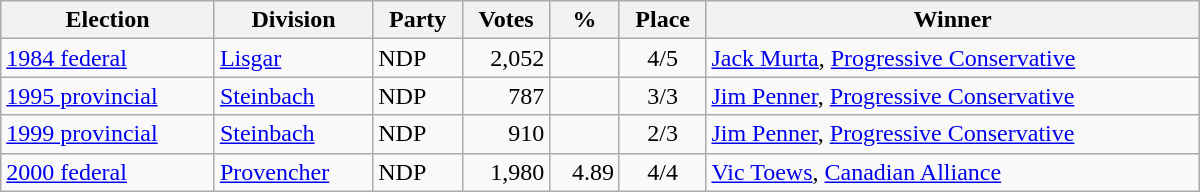<table class="wikitable" width="800">
<tr>
<th align="left">Election</th>
<th align="left">Division</th>
<th align="left">Party</th>
<th align="right">Votes</th>
<th align="right">%</th>
<th align="center">Place</th>
<th align="center">Winner</th>
</tr>
<tr>
<td align="left"><a href='#'>1984 federal</a></td>
<td align="left"><a href='#'>Lisgar</a></td>
<td align="left">NDP</td>
<td align="right">2,052</td>
<td align="right"></td>
<td align="center">4/5</td>
<td align="left"><a href='#'>Jack Murta</a>, <a href='#'>Progressive Conservative</a></td>
</tr>
<tr>
<td align="left"><a href='#'>1995 provincial</a></td>
<td align="left"><a href='#'>Steinbach</a></td>
<td align="left">NDP</td>
<td align="right">787</td>
<td align="right"></td>
<td align="center">3/3</td>
<td align="left"><a href='#'>Jim Penner</a>, <a href='#'>Progressive Conservative</a></td>
</tr>
<tr>
<td align="left"><a href='#'>1999 provincial</a></td>
<td align="left"><a href='#'>Steinbach</a></td>
<td align="left">NDP</td>
<td align="right">910</td>
<td align="right"></td>
<td align="center">2/3</td>
<td align="left"><a href='#'>Jim Penner</a>, <a href='#'>Progressive Conservative</a></td>
</tr>
<tr>
<td align="left"><a href='#'>2000 federal</a></td>
<td align="left"><a href='#'>Provencher</a></td>
<td align="left">NDP</td>
<td align="right">1,980</td>
<td align="right">4.89</td>
<td align="center">4/4</td>
<td align="left"><a href='#'>Vic Toews</a>, <a href='#'>Canadian Alliance</a></td>
</tr>
</table>
